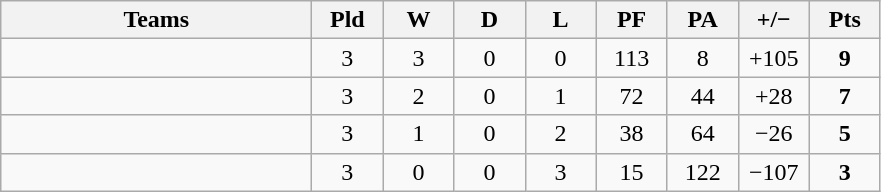<table class="wikitable" style="text-align:center;">
<tr>
<th width="200">Teams</th>
<th width="40">Pld</th>
<th width="40">W</th>
<th width="40">D</th>
<th width="40">L</th>
<th width="40">PF</th>
<th width="40">PA</th>
<th width="40">+/−</th>
<th width="40">Pts</th>
</tr>
<tr>
<td align=left></td>
<td>3</td>
<td>3</td>
<td>0</td>
<td>0</td>
<td>113</td>
<td>8</td>
<td>+105</td>
<td><strong>9</strong></td>
</tr>
<tr>
<td align=left></td>
<td>3</td>
<td>2</td>
<td>0</td>
<td>1</td>
<td>72</td>
<td>44</td>
<td>+28</td>
<td><strong>7</strong></td>
</tr>
<tr>
<td align=left></td>
<td>3</td>
<td>1</td>
<td>0</td>
<td>2</td>
<td>38</td>
<td>64</td>
<td>−26</td>
<td><strong>5</strong></td>
</tr>
<tr>
<td align=left></td>
<td>3</td>
<td>0</td>
<td>0</td>
<td>3</td>
<td>15</td>
<td>122</td>
<td>−107</td>
<td><strong>3</strong></td>
</tr>
</table>
